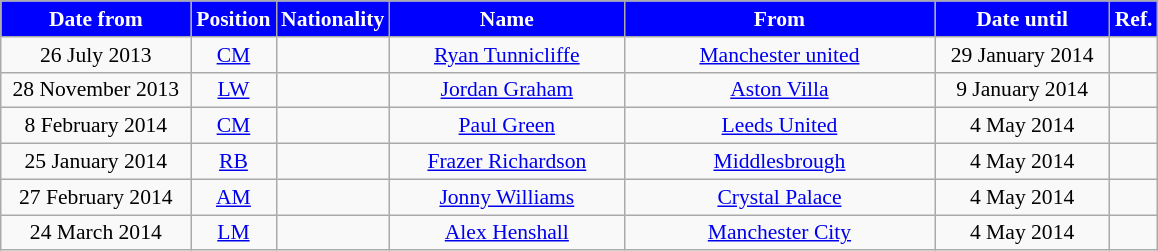<table class="wikitable"  style="text-align:center; font-size:90%; ">
<tr>
<th style="background:blue; color:white; width:120px;">Date from</th>
<th style="background:blue; color:white; width:50px;">Position</th>
<th style="background:blue; color:white; width:50px;">Nationality</th>
<th style="background:blue; color:white; width:150px;">Name</th>
<th style="background:blue; color:white; width:200px;">From</th>
<th style="background:blue; color:white; width:110px;">Date until</th>
<th style="background:blue; color:white; width:25px;">Ref.</th>
</tr>
<tr>
<td>26 July 2013</td>
<td><a href='#'>CM</a></td>
<td></td>
<td><a href='#'>Ryan Tunnicliffe</a></td>
<td> <a href='#'>Manchester united</a></td>
<td>29 January 2014</td>
<td></td>
</tr>
<tr>
<td>28 November 2013</td>
<td><a href='#'>LW</a></td>
<td></td>
<td><a href='#'>Jordan Graham</a></td>
<td> <a href='#'>Aston Villa</a></td>
<td>9 January 2014</td>
<td></td>
</tr>
<tr>
<td>8 February 2014</td>
<td><a href='#'>CM</a></td>
<td></td>
<td><a href='#'>Paul Green</a></td>
<td> <a href='#'>Leeds United</a></td>
<td>4 May 2014</td>
<td></td>
</tr>
<tr>
<td>25 January 2014</td>
<td><a href='#'>RB</a></td>
<td></td>
<td><a href='#'>Frazer Richardson</a></td>
<td> <a href='#'>Middlesbrough</a></td>
<td>4 May 2014</td>
<td></td>
</tr>
<tr>
<td>27 February 2014</td>
<td><a href='#'>AM</a></td>
<td></td>
<td><a href='#'>Jonny Williams</a></td>
<td> <a href='#'>Crystal Palace</a></td>
<td>4 May 2014</td>
<td></td>
</tr>
<tr>
<td>24 March 2014</td>
<td><a href='#'>LM</a></td>
<td></td>
<td><a href='#'>Alex Henshall</a></td>
<td> <a href='#'>Manchester City</a></td>
<td>4 May 2014</td>
<td></td>
</tr>
</table>
